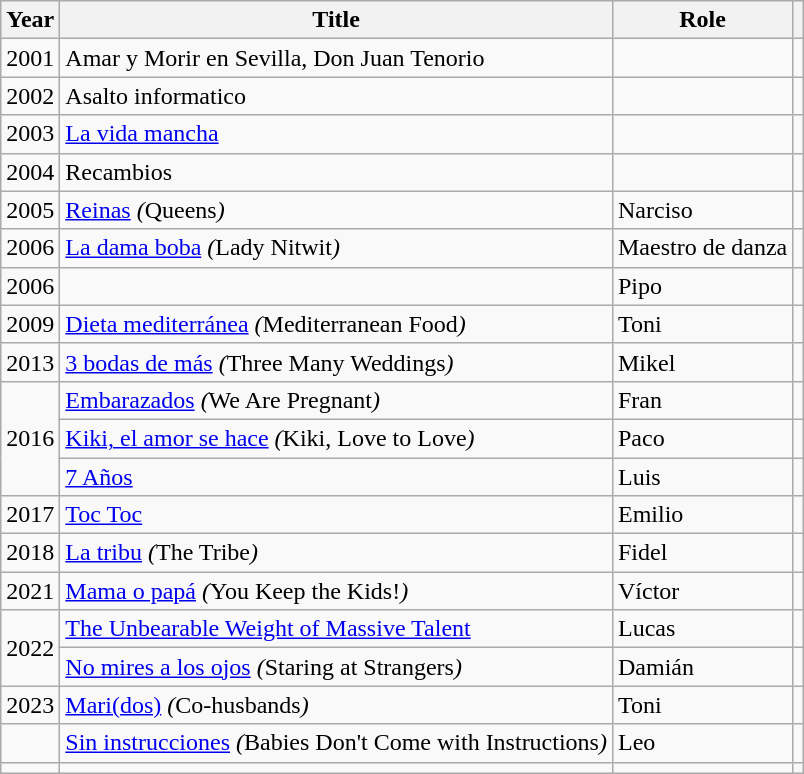<table class="wikitable sortable">
<tr>
<th>Year</th>
<th>Title</th>
<th>Role</th>
<th><em></th>
</tr>
<tr>
<td align = "center">2001</td>
<td></em>Amar y Morir en Sevilla, Don Juan Tenorio<em></td>
<td></td>
<td align = "center"></td>
</tr>
<tr>
<td align = "center">2002</td>
<td></em>Asalto informatico<em></td>
<td></td>
<td align = "center"></td>
</tr>
<tr>
<td align = "center">2003</td>
<td></em><a href='#'>La vida mancha</a><em></td>
<td></td>
<td align = "center"></td>
</tr>
<tr>
<td align = "center">2004</td>
<td></em>Recambios<em></td>
<td></td>
<td align = "center"></td>
</tr>
<tr>
<td align = "center">2005</td>
<td></em><a href='#'>Reinas</a><em> (</em>Queens<em>)</td>
<td>Narciso</td>
<td align = "center"></td>
</tr>
<tr>
<td align = "center">2006</td>
<td></em><a href='#'>La dama boba</a><em> (</em>Lady Nitwit<em>)</td>
<td>Maestro de danza</td>
<td align = "center"></td>
</tr>
<tr>
<td align = "center">2006</td>
<td></em><em></td>
<td>Pipo</td>
<td align = "center"></td>
</tr>
<tr>
<td align = "center">2009</td>
<td></em><a href='#'>Dieta mediterránea</a><em> (</em>Mediterranean Food<em>)</td>
<td>Toni</td>
<td align = "center"></td>
</tr>
<tr>
<td align = "center">2013</td>
<td></em><a href='#'>3 bodas de más</a><em> (</em>Three Many Weddings<em>)</td>
<td>Mikel</td>
<td align = "center"></td>
</tr>
<tr>
<td align = "center" rowspan=3>2016</td>
<td></em><a href='#'>Embarazados</a><em> (</em>We Are Pregnant<em>)</td>
<td>Fran</td>
<td align = "center"></td>
</tr>
<tr>
<td></em><a href='#'>Kiki, el amor se hace</a><em> (</em>Kiki, Love to Love<em>)</td>
<td>Paco</td>
<td align = "center"></td>
</tr>
<tr>
<td></em><a href='#'>7 Años</a><em></td>
<td>Luis</td>
<td align = "center"></td>
</tr>
<tr>
<td align = "center">2017</td>
<td></em><a href='#'>Toc Toc</a><em></td>
<td>Emilio</td>
<td align = "center"></td>
</tr>
<tr>
<td align = "center">2018</td>
<td></em><a href='#'>La tribu</a><em> (</em>The Tribe<em>)</td>
<td>Fidel</td>
<td align = "center"></td>
</tr>
<tr>
<td align = "center">2021</td>
<td></em><a href='#'>Mama o papá</a><em> (</em>You Keep the Kids!<em>)</td>
<td>Víctor</td>
<td align = "center"></td>
</tr>
<tr>
<td align = "center" rowspan=2>2022</td>
<td></em><a href='#'>The Unbearable Weight of Massive Talent</a><em></td>
<td>Lucas</td>
<td align = "center"></td>
</tr>
<tr>
<td></em><a href='#'>No mires a los ojos</a><em> (</em>Staring at Strangers<em>)</td>
<td>Damián</td>
<td align = "center"></td>
</tr>
<tr>
<td align = "center">2023</td>
<td></em><a href='#'>Mari(dos)</a><em> (</em>Co-husbands<em>)</td>
<td>Toni</td>
<td align = "center"></td>
</tr>
<tr>
<td></td>
<td></em><a href='#'>Sin instrucciones</a><em> (</em>Babies Don't Come with Instructions<em>)</td>
<td>Leo</td>
<td></td>
</tr>
<tr>
<td></td>
<td></td>
<td></td>
<td></td>
</tr>
</table>
